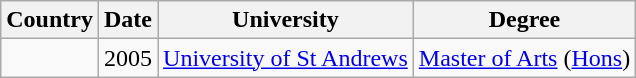<table class="wikitable" style="margin:0.5em 1em 0.5em 0; border:1px #005566 solid; border-collapse:collapse;">
<tr>
<th>Country</th>
<th>Date</th>
<th>University</th>
<th>Degree</th>
</tr>
<tr>
<td></td>
<td>2005</td>
<td><a href='#'>University of St Andrews</a></td>
<td><a href='#'>Master of Arts</a> (<a href='#'>Hons</a>)</td>
</tr>
</table>
